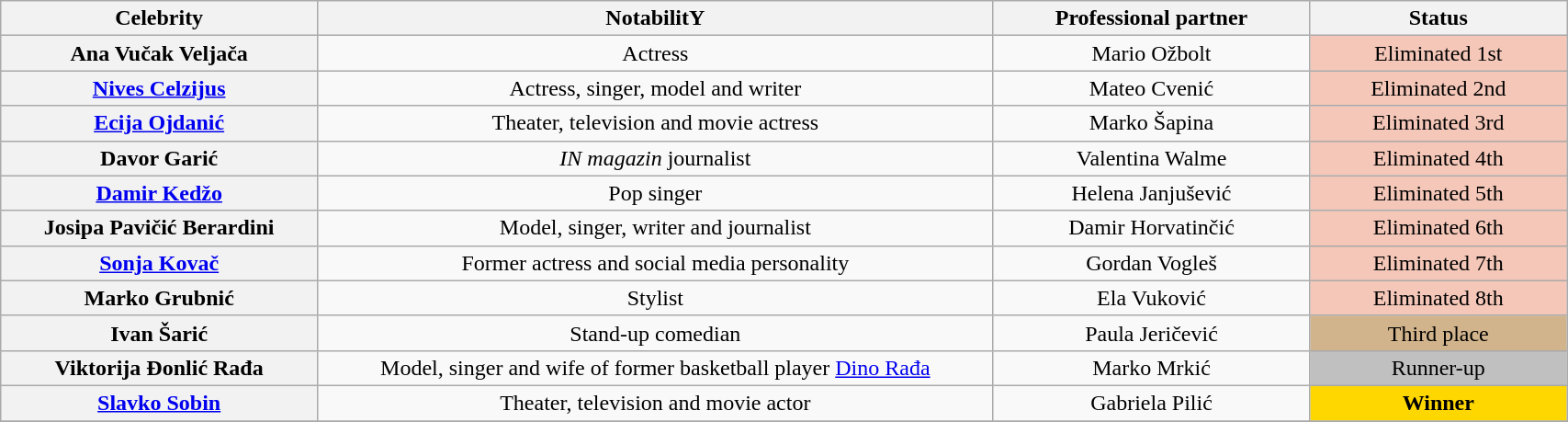<table class="wikitable sortable" style="text-align:center; width:90%">
<tr>
<th width=125>Celebrity</th>
<th width=275>NotabilitY</th>
<th width=125>Professional partner</th>
<th width=100>Status</th>
</tr>
<tr>
<th>Ana Vučak Veljača</th>
<td>Actress</td>
<td>Mario Ožbolt</td>
<td bgcolor="#F4C7B8">Eliminated 1st</td>
</tr>
<tr>
<th><a href='#'>Nives Celzijus</a></th>
<td>Actress, singer, model and writer</td>
<td>Mateo Cvenić</td>
<td bgcolor="#F4C7B8">Eliminated 2nd</td>
</tr>
<tr>
<th><a href='#'>Ecija Ojdanić</a></th>
<td>Theater, television and movie actress</td>
<td>Marko Šapina</td>
<td bgcolor="#F4C7B8">Eliminated 3rd</td>
</tr>
<tr>
<th>Davor Garić</th>
<td><em>IN magazin</em> journalist</td>
<td>Valentina Walme</td>
<td bgcolor="#F4C7B8">Eliminated 4th</td>
</tr>
<tr>
<th><a href='#'>Damir Kedžo</a></th>
<td>Pop singer</td>
<td>Helena Janjušević</td>
<td bgcolor="#F4C7B8">Eliminated 5th</td>
</tr>
<tr>
<th>Josipa Pavičić Berardini</th>
<td>Model, singer, writer and journalist</td>
<td>Damir Horvatinčić</td>
<td bgcolor="#F4C7B8">Eliminated 6th</td>
</tr>
<tr>
<th><a href='#'>Sonja Kovač</a></th>
<td>Former actress and social media personality</td>
<td>Gordan Vogleš</td>
<td bgcolor="#F4C7B8">Eliminated 7th</td>
</tr>
<tr>
<th>Marko Grubnić</th>
<td>Stylist</td>
<td>Ela Vuković</td>
<td bgcolor="#F4C7B8">Eliminated 8th</td>
</tr>
<tr>
<th>Ivan Šarić</th>
<td>Stand-up comedian</td>
<td>Paula Jeričević</td>
<td bgcolor="tan">Third place</td>
</tr>
<tr>
<th>Viktorija Đonlić Rađa</th>
<td>Model, singer and wife of former basketball player <a href='#'>Dino Rađa</a></td>
<td>Marko Mrkić</td>
<td bgcolor="silver">Runner-up</td>
</tr>
<tr>
<th><a href='#'>Slavko Sobin</a></th>
<td>Theater, television and movie actor</td>
<td>Gabriela Pilić</td>
<td bgcolor="gold"><strong>Winner</strong></td>
</tr>
<tr>
</tr>
</table>
